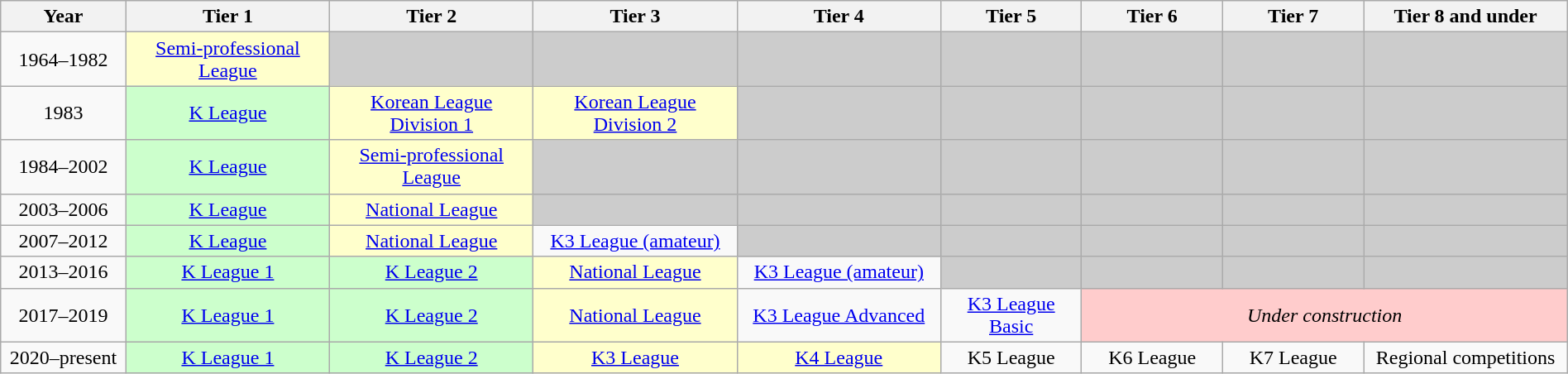<table class="wikitable" style="text-align: center; width:100%;">
<tr>
<th width="8%">Year</th>
<th width="13%">Tier 1</th>
<th width="13%">Tier 2</th>
<th width="13%">Tier 3</th>
<th width="13%">Tier 4</th>
<th width="9%">Tier 5</th>
<th width="9%">Tier 6</th>
<th width="9%">Tier 7</th>
<th width="13%">Tier 8 and under</th>
</tr>
<tr>
<td align="center">1964–1982</td>
<td bgcolor=#ffffcc><a href='#'>Semi-professional League</a></td>
<td bgcolor=#cccccc></td>
<td bgcolor=#cccccc></td>
<td bgcolor=#cccccc></td>
<td bgcolor=#cccccc></td>
<td bgcolor=#cccccc></td>
<td bgcolor=#cccccc></td>
<td bgcolor=#cccccc></td>
</tr>
<tr>
<td align="center">1983</td>
<td bgcolor=#ccffcc><a href='#'>K League</a></td>
<td bgcolor=#ffffcc><a href='#'>Korean League Division 1</a></td>
<td bgcolor=#ffffcc><a href='#'>Korean League Division 2</a></td>
<td bgcolor=#cccccc></td>
<td bgcolor=#cccccc></td>
<td bgcolor=#cccccc></td>
<td bgcolor=#cccccc></td>
<td bgcolor=#cccccc></td>
</tr>
<tr>
<td align="center">1984–2002</td>
<td bgcolor=#ccffcc><a href='#'>K League</a></td>
<td bgcolor=#ffffcc><a href='#'>Semi-professional League</a></td>
<td bgcolor=#cccccc></td>
<td bgcolor=#cccccc></td>
<td bgcolor=#cccccc></td>
<td bgcolor=#cccccc></td>
<td bgcolor=#cccccc></td>
<td bgcolor=#cccccc></td>
</tr>
<tr>
<td align="center">2003–2006</td>
<td bgcolor=#ccffcc><a href='#'>K League</a></td>
<td bgcolor=#ffffcc><a href='#'>National League</a></td>
<td bgcolor=#cccccc></td>
<td bgcolor=#cccccc></td>
<td bgcolor=#cccccc></td>
<td bgcolor=#cccccc></td>
<td bgcolor=#cccccc></td>
<td bgcolor=#cccccc></td>
</tr>
<tr>
<td align="center">2007–2012</td>
<td bgcolor=#ccffcc><a href='#'>K League</a></td>
<td bgcolor=#ffffcc><a href='#'>National League</a></td>
<td><a href='#'>K3 League (amateur)</a></td>
<td bgcolor=#cccccc></td>
<td bgcolor=#cccccc></td>
<td bgcolor=#cccccc></td>
<td bgcolor=#cccccc></td>
<td bgcolor=#cccccc></td>
</tr>
<tr>
<td align="center">2013–2016</td>
<td bgcolor=#ccffcc><a href='#'>K League 1</a></td>
<td bgcolor=#ccffcc><a href='#'>K League 2</a></td>
<td bgcolor=#ffffcc><a href='#'>National League</a></td>
<td><a href='#'>K3 League (amateur)</a></td>
<td bgcolor=#cccccc></td>
<td bgcolor=#cccccc></td>
<td bgcolor=#cccccc></td>
<td bgcolor=#cccccc></td>
</tr>
<tr>
<td align="center">2017–2019</td>
<td bgcolor=#ccffcc><a href='#'>K League 1</a></td>
<td bgcolor=#ccffcc><a href='#'>K League 2</a></td>
<td bgcolor=#ffffcc><a href='#'>National League</a></td>
<td><a href='#'>K3 League Advanced</a></td>
<td><a href='#'>K3 League Basic</a></td>
<td bgcolor=#ffcccc colspan="3"><em>Under construction</em></td>
</tr>
<tr>
<td align="center">2020–present</td>
<td bgcolor=#ccffcc><a href='#'>K League 1</a></td>
<td bgcolor=#ccffcc><a href='#'>K League 2</a></td>
<td bgcolor=#ffffcc><a href='#'>K3 League</a></td>
<td bgcolor=#ffffcc><a href='#'>K4 League</a></td>
<td>K5 League</td>
<td>K6 League</td>
<td>K7 League</td>
<td>Regional competitions</td>
</tr>
</table>
